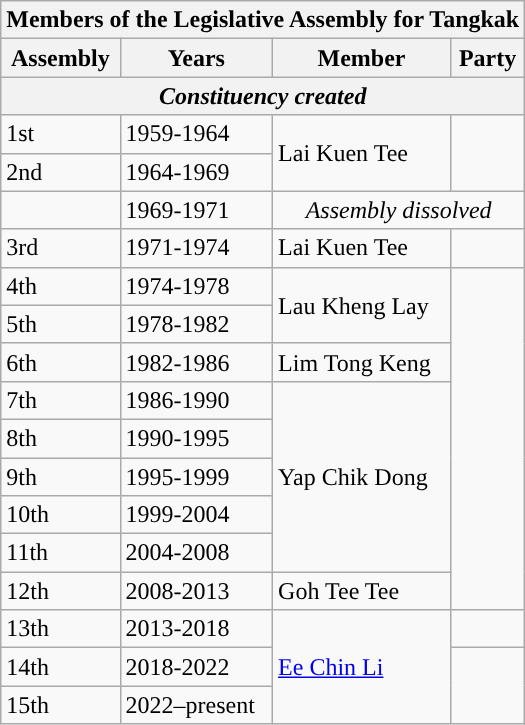<table class=wikitable>
<tr>
<th colspan=4>Members of the Legislative Assembly for Tangkak</th>
</tr>
<tr>
<th>Assembly</th>
<th>Years</th>
<th>Member</th>
<th>Party</th>
</tr>
<tr>
<th colspan=4 align=center><em>Constituency created</em></th>
</tr>
<tr>
<td>1st</td>
<td>1959-1964</td>
<td rowspan="2">Lai Kuen Tee</td>
<td rowspan="2"></td>
</tr>
<tr>
<td>2nd</td>
<td>1964-1969</td>
</tr>
<tr>
<td></td>
<td>1969-1971</td>
<td colspan=2 align=center><em>Assembly dissolved</em></td>
</tr>
<tr>
<td>3rd</td>
<td>1971-1974</td>
<td>Lai Kuen Tee</td>
<td></td>
</tr>
<tr>
<td>4th</td>
<td>1974-1978</td>
<td rowspan="2">Lau Kheng Lay</td>
<td rowspan="9"></td>
</tr>
<tr>
<td>5th</td>
<td>1978-1982</td>
</tr>
<tr>
<td>6th</td>
<td>1982-1986</td>
<td>Lim Tong Keng</td>
</tr>
<tr>
<td>7th</td>
<td>1986-1990</td>
<td rowspan="5">Yap Chik Dong</td>
</tr>
<tr>
<td>8th</td>
<td>1990-1995</td>
</tr>
<tr>
<td>9th</td>
<td>1995-1999</td>
</tr>
<tr>
<td>10th</td>
<td>1999-2004</td>
</tr>
<tr>
<td>11th</td>
<td>2004-2008</td>
</tr>
<tr>
<td>12th</td>
<td>2008-2013</td>
<td>Goh Tee Tee</td>
</tr>
<tr>
<td>13th</td>
<td>2013-2018</td>
<td rowspan="3"><a href='#'>Ee Chin Li</a></td>
<td></td>
</tr>
<tr>
<td>14th</td>
<td>2018-2022</td>
<td rowspan="2"></td>
</tr>
<tr>
<td>15th</td>
<td>2022–present</td>
</tr>
</table>
